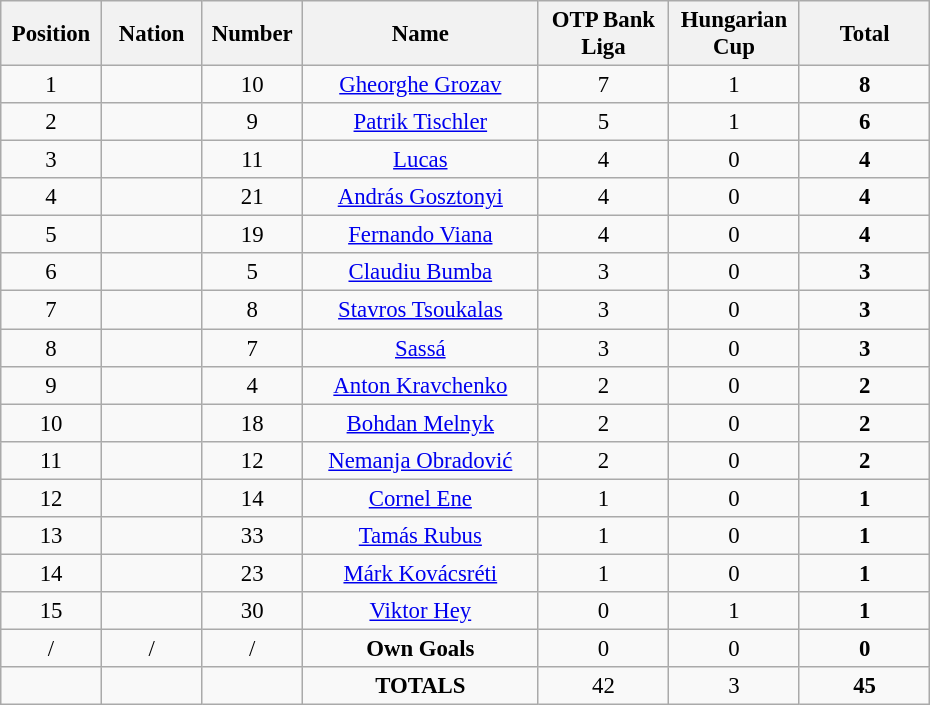<table class="wikitable" style="font-size: 95%; text-align: center;">
<tr>
<th width=60>Position</th>
<th width=60>Nation</th>
<th width=60>Number</th>
<th width=150>Name</th>
<th width=80>OTP Bank Liga</th>
<th width=80>Hungarian Cup</th>
<th width=80>Total</th>
</tr>
<tr>
<td>1</td>
<td></td>
<td>10</td>
<td><a href='#'>Gheorghe Grozav</a></td>
<td>7</td>
<td>1</td>
<td><strong>8</strong></td>
</tr>
<tr>
<td>2</td>
<td></td>
<td>9</td>
<td><a href='#'>Patrik Tischler</a></td>
<td>5</td>
<td>1</td>
<td><strong>6</strong></td>
</tr>
<tr>
<td>3</td>
<td></td>
<td>11</td>
<td><a href='#'>Lucas</a></td>
<td>4</td>
<td>0</td>
<td><strong>4</strong></td>
</tr>
<tr>
<td>4</td>
<td></td>
<td>21</td>
<td><a href='#'>András Gosztonyi</a></td>
<td>4</td>
<td>0</td>
<td><strong>4</strong></td>
</tr>
<tr>
<td>5</td>
<td></td>
<td>19</td>
<td><a href='#'>Fernando Viana</a></td>
<td>4</td>
<td>0</td>
<td><strong>4</strong></td>
</tr>
<tr>
<td>6</td>
<td></td>
<td>5</td>
<td><a href='#'>Claudiu Bumba</a></td>
<td>3</td>
<td>0</td>
<td><strong>3</strong></td>
</tr>
<tr>
<td>7</td>
<td></td>
<td>8</td>
<td><a href='#'>Stavros Tsoukalas</a></td>
<td>3</td>
<td>0</td>
<td><strong>3</strong></td>
</tr>
<tr>
<td>8</td>
<td></td>
<td>7</td>
<td><a href='#'>Sassá</a></td>
<td>3</td>
<td>0</td>
<td><strong>3</strong></td>
</tr>
<tr>
<td>9</td>
<td></td>
<td>4</td>
<td><a href='#'>Anton Kravchenko</a></td>
<td>2</td>
<td>0</td>
<td><strong>2</strong></td>
</tr>
<tr>
<td>10</td>
<td></td>
<td>18</td>
<td><a href='#'>Bohdan Melnyk</a></td>
<td>2</td>
<td>0</td>
<td><strong>2</strong></td>
</tr>
<tr>
<td>11</td>
<td></td>
<td>12</td>
<td><a href='#'>Nemanja Obradović</a></td>
<td>2</td>
<td>0</td>
<td><strong>2</strong></td>
</tr>
<tr>
<td>12</td>
<td></td>
<td>14</td>
<td><a href='#'>Cornel Ene</a></td>
<td>1</td>
<td>0</td>
<td><strong>1</strong></td>
</tr>
<tr>
<td>13</td>
<td></td>
<td>33</td>
<td><a href='#'>Tamás Rubus</a></td>
<td>1</td>
<td>0</td>
<td><strong>1</strong></td>
</tr>
<tr>
<td>14</td>
<td></td>
<td>23</td>
<td><a href='#'>Márk Kovácsréti</a></td>
<td>1</td>
<td>0</td>
<td><strong>1</strong></td>
</tr>
<tr>
<td>15</td>
<td></td>
<td>30</td>
<td><a href='#'>Viktor Hey</a></td>
<td>0</td>
<td>1</td>
<td><strong>1</strong></td>
</tr>
<tr>
<td>/</td>
<td>/</td>
<td>/</td>
<td><strong>Own Goals</strong></td>
<td>0</td>
<td>0</td>
<td><strong>0</strong></td>
</tr>
<tr>
<td></td>
<td></td>
<td></td>
<td><strong>TOTALS</strong></td>
<td>42</td>
<td>3</td>
<td><strong>45</strong></td>
</tr>
</table>
